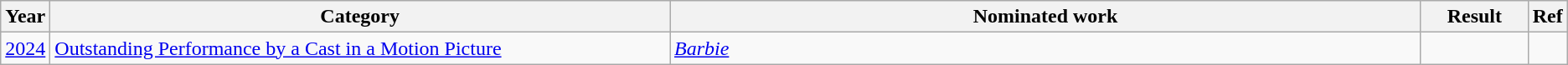<table class=wikitable>
<tr>
<th scope="col" style="width:1em;">Year</th>
<th scope="col" style="width:32em;">Category</th>
<th scope="col" style="width:39em;">Nominated work</th>
<th scope="col" style="width:5em;">Result</th>
<th>Ref</th>
</tr>
<tr>
<td align="center"><a href='#'>2024</a></td>
<td><a href='#'>Outstanding Performance by a Cast in a Motion Picture</a></td>
<td><em><a href='#'>Barbie</a></em></td>
<td></td>
<td align="center"></td>
</tr>
</table>
